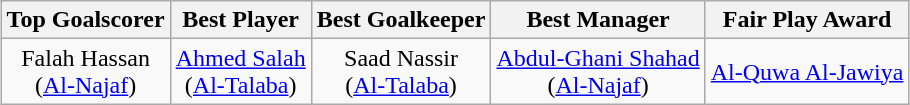<table class="wikitable" style="text-align: center; margin: 0 auto;">
<tr>
<th>Top Goalscorer</th>
<th>Best Player</th>
<th>Best Goalkeeper</th>
<th>Best Manager</th>
<th>Fair Play Award</th>
</tr>
<tr>
<td>Falah Hassan<br>(<a href='#'>Al-Najaf</a>)</td>
<td><a href='#'>Ahmed Salah</a><br>(<a href='#'>Al-Talaba</a>)</td>
<td>Saad Nassir<br>(<a href='#'>Al-Talaba</a>)</td>
<td><a href='#'>Abdul-Ghani Shahad</a><br>(<a href='#'>Al-Najaf</a>)</td>
<td><a href='#'>Al-Quwa Al-Jawiya</a></td>
</tr>
</table>
